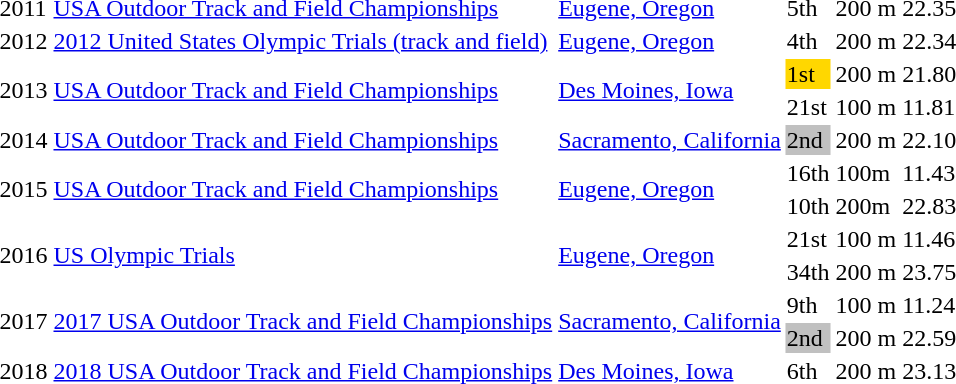<table>
<tr>
<td>2011</td>
<td><a href='#'>USA Outdoor Track and Field Championships</a></td>
<td><a href='#'>Eugene, Oregon</a></td>
<td>5th</td>
<td>200 m</td>
<td>22.35</td>
</tr>
<tr>
<td>2012</td>
<td><a href='#'>2012 United States Olympic Trials (track and field)</a></td>
<td><a href='#'>Eugene, Oregon</a></td>
<td>4th</td>
<td>200 m</td>
<td>22.34</td>
</tr>
<tr>
<td rowspan=2>2013</td>
<td rowspan=2><a href='#'>USA Outdoor Track and Field Championships</a></td>
<td rowspan=2><a href='#'>Des Moines, Iowa</a></td>
<td bgcolor=gold>1st</td>
<td>200 m</td>
<td>21.80</td>
</tr>
<tr>
<td>21st</td>
<td>100 m</td>
<td>11.81</td>
</tr>
<tr>
<td>2014</td>
<td><a href='#'>USA Outdoor Track and Field Championships</a></td>
<td><a href='#'>Sacramento, California</a></td>
<td style="background:silver;">2nd</td>
<td>200 m</td>
<td>22.10</td>
</tr>
<tr>
<td rowspan=2>2015</td>
<td rowspan=2><a href='#'>USA Outdoor Track and Field Championships</a></td>
<td rowspan=2><a href='#'>Eugene, Oregon</a></td>
<td>16th</td>
<td>100m</td>
<td>11.43</td>
</tr>
<tr>
<td>10th</td>
<td>200m</td>
<td>22.83</td>
</tr>
<tr>
<td rowspan=2>2016</td>
<td rowspan=2><a href='#'>US Olympic Trials</a></td>
<td rowspan=2><a href='#'>Eugene, Oregon</a></td>
<td>21st</td>
<td>100 m</td>
<td>11.46</td>
</tr>
<tr>
<td>34th</td>
<td>200 m</td>
<td>23.75</td>
</tr>
<tr>
<td rowspan=2>2017</td>
<td rowspan=2><a href='#'>2017 USA Outdoor Track and Field Championships</a></td>
<td rowspan=2><a href='#'>Sacramento, California</a></td>
<td>9th</td>
<td>100 m</td>
<td>11.24</td>
</tr>
<tr>
<td style="background:silver;">2nd</td>
<td>200 m</td>
<td>22.59</td>
</tr>
<tr>
<td rowspan=1>2018</td>
<td rowspan=1><a href='#'>2018 USA Outdoor Track and Field Championships</a></td>
<td rowspan=1><a href='#'>Des Moines, Iowa</a></td>
<td>6th</td>
<td>200 m</td>
<td>23.13</td>
</tr>
</table>
